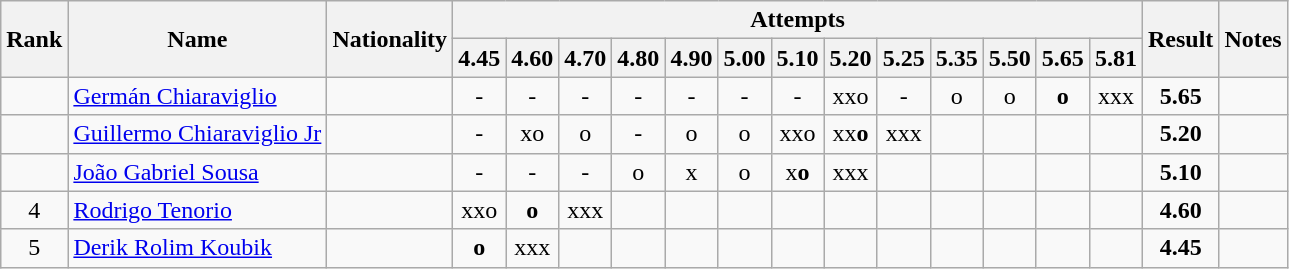<table class="wikitable sortable" style="text-align:center">
<tr>
<th rowspan=2>Rank</th>
<th rowspan=2>Name</th>
<th rowspan=2>Nationality</th>
<th colspan=13>Attempts</th>
<th rowspan=2>Result</th>
<th rowspan=2>Notes</th>
</tr>
<tr>
<th>4.45</th>
<th>4.60</th>
<th>4.70</th>
<th>4.80</th>
<th>4.90</th>
<th>5.00</th>
<th>5.10</th>
<th>5.20</th>
<th>5.25</th>
<th>5.35</th>
<th>5.50</th>
<th>5.65</th>
<th>5.81</th>
</tr>
<tr>
<td align=center></td>
<td align=left><a href='#'>Germán Chiaraviglio</a></td>
<td align=left></td>
<td>-</td>
<td>-</td>
<td>-</td>
<td>-</td>
<td>-</td>
<td>-</td>
<td>-</td>
<td>xxo</td>
<td>-</td>
<td>o</td>
<td>o</td>
<td><strong>o</strong></td>
<td>xxx</td>
<td><strong>5.65</strong></td>
<td></td>
</tr>
<tr>
<td align=center></td>
<td align=left><a href='#'>Guillermo Chiaraviglio Jr</a></td>
<td align=left></td>
<td>-</td>
<td>xo</td>
<td>o</td>
<td>-</td>
<td>o</td>
<td>o</td>
<td>xxo</td>
<td>xx<strong>o</strong></td>
<td>xxx</td>
<td></td>
<td></td>
<td></td>
<td></td>
<td><strong>5.20</strong></td>
<td></td>
</tr>
<tr>
<td align=center></td>
<td align=left><a href='#'>João Gabriel Sousa</a></td>
<td align=left></td>
<td>-</td>
<td>-</td>
<td>-</td>
<td>o</td>
<td>x</td>
<td>o</td>
<td>x<strong>o</strong></td>
<td>xxx</td>
<td></td>
<td></td>
<td></td>
<td></td>
<td></td>
<td><strong>5.10</strong></td>
<td></td>
</tr>
<tr>
<td align=center>4</td>
<td align=left><a href='#'>Rodrigo Tenorio</a></td>
<td align=left></td>
<td>xxo</td>
<td><strong>o</strong></td>
<td>xxx</td>
<td></td>
<td></td>
<td></td>
<td></td>
<td></td>
<td></td>
<td></td>
<td></td>
<td></td>
<td></td>
<td><strong>4.60</strong></td>
<td></td>
</tr>
<tr>
<td align=center>5</td>
<td align=left><a href='#'>Derik Rolim Koubik</a></td>
<td align=left></td>
<td><strong>o</strong></td>
<td>xxx</td>
<td></td>
<td></td>
<td></td>
<td></td>
<td></td>
<td></td>
<td></td>
<td></td>
<td></td>
<td></td>
<td></td>
<td><strong>4.45</strong></td>
<td></td>
</tr>
</table>
